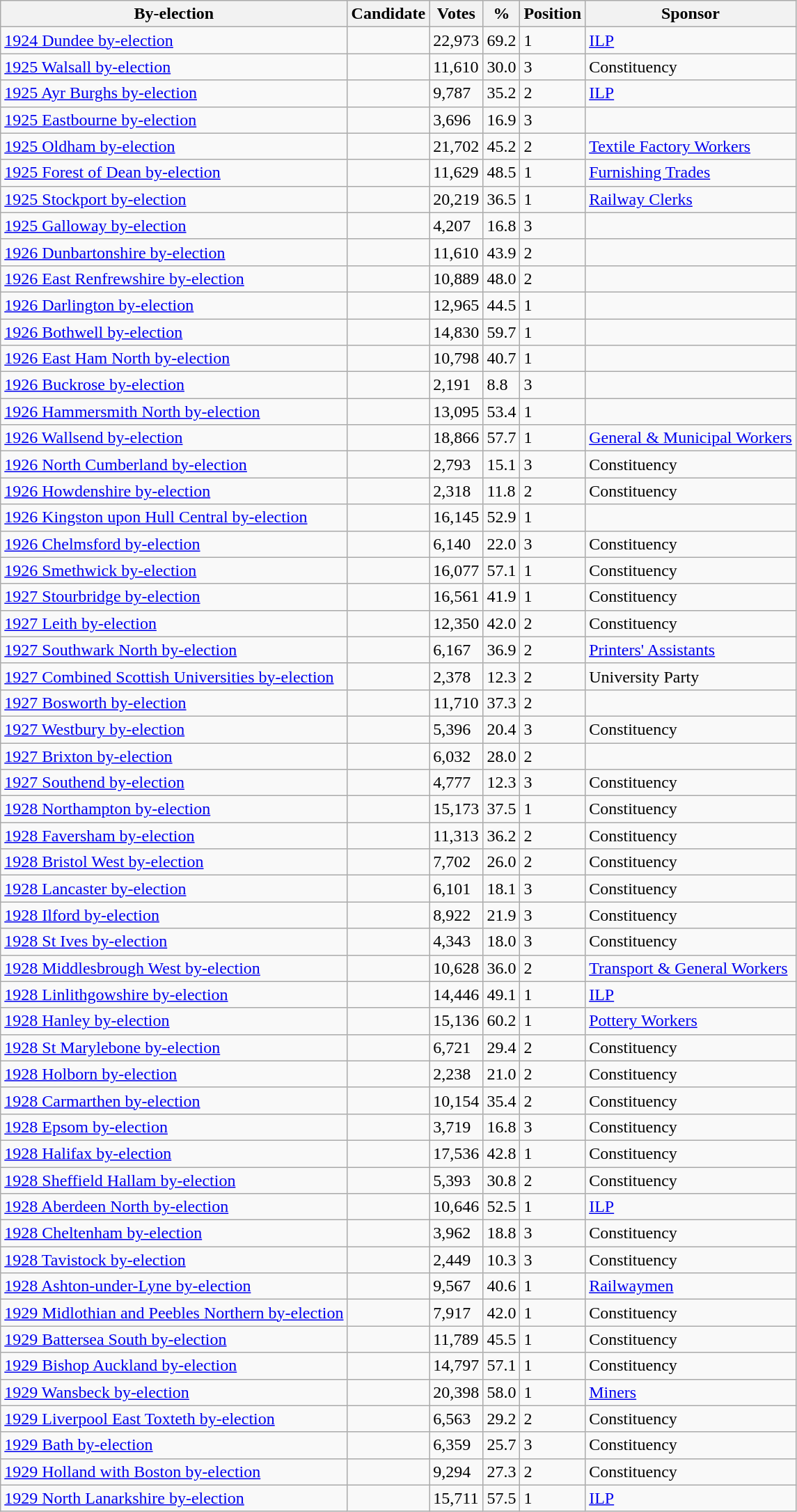<table class="wikitable sortable">
<tr>
<th>By-election</th>
<th>Candidate</th>
<th>Votes</th>
<th>%</th>
<th>Position</th>
<th>Sponsor</th>
</tr>
<tr>
<td><a href='#'>1924 Dundee by-election</a></td>
<td></td>
<td>22,973</td>
<td>69.2</td>
<td>1</td>
<td><a href='#'>ILP</a></td>
</tr>
<tr>
<td><a href='#'>1925 Walsall by-election</a></td>
<td></td>
<td>11,610</td>
<td>30.0</td>
<td>3</td>
<td>Constituency</td>
</tr>
<tr>
<td><a href='#'>1925 Ayr Burghs by-election</a></td>
<td></td>
<td>9,787</td>
<td>35.2</td>
<td>2</td>
<td><a href='#'>ILP</a></td>
</tr>
<tr>
<td><a href='#'>1925 Eastbourne by-election</a></td>
<td></td>
<td>3,696</td>
<td>16.9</td>
<td>3</td>
<td></td>
</tr>
<tr>
<td><a href='#'>1925 Oldham by-election</a></td>
<td></td>
<td>21,702</td>
<td>45.2</td>
<td>2</td>
<td><a href='#'>Textile Factory Workers</a></td>
</tr>
<tr>
<td><a href='#'>1925 Forest of Dean by-election</a></td>
<td></td>
<td>11,629</td>
<td>48.5</td>
<td>1</td>
<td><a href='#'>Furnishing Trades</a></td>
</tr>
<tr>
<td><a href='#'>1925 Stockport by-election</a></td>
<td></td>
<td>20,219</td>
<td>36.5</td>
<td>1</td>
<td><a href='#'>Railway Clerks</a></td>
</tr>
<tr>
<td><a href='#'>1925 Galloway by-election</a></td>
<td></td>
<td>4,207</td>
<td>16.8</td>
<td>3</td>
<td></td>
</tr>
<tr>
<td><a href='#'>1926 Dunbartonshire by-election</a></td>
<td></td>
<td>11,610</td>
<td>43.9</td>
<td>2</td>
<td></td>
</tr>
<tr>
<td><a href='#'>1926 East Renfrewshire by-election</a></td>
<td></td>
<td>10,889</td>
<td>48.0</td>
<td>2</td>
<td></td>
</tr>
<tr>
<td><a href='#'>1926 Darlington by-election</a></td>
<td></td>
<td>12,965</td>
<td>44.5</td>
<td>1</td>
<td></td>
</tr>
<tr>
<td><a href='#'>1926 Bothwell by-election</a></td>
<td></td>
<td>14,830</td>
<td>59.7</td>
<td>1</td>
<td></td>
</tr>
<tr>
<td><a href='#'>1926 East Ham North by-election</a></td>
<td></td>
<td>10,798</td>
<td>40.7</td>
<td>1</td>
<td></td>
</tr>
<tr>
<td><a href='#'>1926 Buckrose by-election</a></td>
<td></td>
<td>2,191</td>
<td>8.8</td>
<td>3</td>
<td></td>
</tr>
<tr>
<td><a href='#'>1926 Hammersmith North by-election</a></td>
<td></td>
<td>13,095</td>
<td>53.4</td>
<td>1</td>
<td></td>
</tr>
<tr>
<td><a href='#'>1926 Wallsend by-election</a></td>
<td></td>
<td>18,866</td>
<td>57.7</td>
<td>1</td>
<td><a href='#'>General & Municipal Workers</a></td>
</tr>
<tr>
<td><a href='#'>1926 North Cumberland by-election</a></td>
<td></td>
<td>2,793</td>
<td>15.1</td>
<td>3</td>
<td>Constituency</td>
</tr>
<tr>
<td><a href='#'>1926 Howdenshire by-election</a></td>
<td></td>
<td>2,318</td>
<td>11.8</td>
<td>2</td>
<td>Constituency</td>
</tr>
<tr>
<td><a href='#'>1926 Kingston upon Hull Central by-election</a></td>
<td></td>
<td>16,145</td>
<td>52.9</td>
<td>1</td>
<td></td>
</tr>
<tr>
<td><a href='#'>1926 Chelmsford by-election</a></td>
<td></td>
<td>6,140</td>
<td>22.0</td>
<td>3</td>
<td>Constituency</td>
</tr>
<tr>
<td><a href='#'>1926 Smethwick by-election</a></td>
<td></td>
<td>16,077</td>
<td>57.1</td>
<td>1</td>
<td>Constituency</td>
</tr>
<tr>
<td><a href='#'>1927 Stourbridge by-election</a></td>
<td></td>
<td>16,561</td>
<td>41.9</td>
<td>1</td>
<td>Constituency</td>
</tr>
<tr>
<td><a href='#'>1927 Leith by-election</a></td>
<td></td>
<td>12,350</td>
<td>42.0</td>
<td>2</td>
<td>Constituency</td>
</tr>
<tr>
<td><a href='#'>1927 Southwark North by-election</a></td>
<td></td>
<td>6,167</td>
<td>36.9</td>
<td>2</td>
<td><a href='#'>Printers' Assistants</a></td>
</tr>
<tr>
<td><a href='#'>1927 Combined Scottish Universities by-election</a></td>
<td></td>
<td>2,378</td>
<td>12.3</td>
<td>2</td>
<td>University Party</td>
</tr>
<tr>
<td><a href='#'>1927 Bosworth by-election</a></td>
<td></td>
<td>11,710</td>
<td>37.3</td>
<td>2</td>
<td></td>
</tr>
<tr>
<td><a href='#'>1927 Westbury by-election</a></td>
<td></td>
<td>5,396</td>
<td>20.4</td>
<td>3</td>
<td>Constituency</td>
</tr>
<tr>
<td><a href='#'>1927 Brixton by-election</a></td>
<td></td>
<td>6,032</td>
<td>28.0</td>
<td>2</td>
<td></td>
</tr>
<tr>
<td><a href='#'>1927 Southend by-election</a></td>
<td></td>
<td>4,777</td>
<td>12.3</td>
<td>3</td>
<td>Constituency</td>
</tr>
<tr>
<td><a href='#'>1928 Northampton by-election</a></td>
<td></td>
<td>15,173</td>
<td>37.5</td>
<td>1</td>
<td>Constituency</td>
</tr>
<tr>
<td><a href='#'>1928 Faversham by-election</a></td>
<td></td>
<td>11,313</td>
<td>36.2</td>
<td>2</td>
<td>Constituency</td>
</tr>
<tr>
<td><a href='#'>1928 Bristol West by-election</a></td>
<td></td>
<td>7,702</td>
<td>26.0</td>
<td>2</td>
<td>Constituency</td>
</tr>
<tr>
<td><a href='#'>1928 Lancaster by-election</a></td>
<td></td>
<td>6,101</td>
<td>18.1</td>
<td>3</td>
<td>Constituency</td>
</tr>
<tr>
<td><a href='#'>1928 Ilford by-election</a></td>
<td></td>
<td>8,922</td>
<td>21.9</td>
<td>3</td>
<td>Constituency</td>
</tr>
<tr>
<td><a href='#'>1928 St Ives by-election</a></td>
<td></td>
<td>4,343</td>
<td>18.0</td>
<td>3</td>
<td>Constituency</td>
</tr>
<tr>
<td><a href='#'>1928 Middlesbrough West by-election</a></td>
<td></td>
<td>10,628</td>
<td>36.0</td>
<td>2</td>
<td><a href='#'>Transport & General Workers</a></td>
</tr>
<tr>
<td><a href='#'>1928 Linlithgowshire by-election</a></td>
<td></td>
<td>14,446</td>
<td>49.1</td>
<td>1</td>
<td><a href='#'>ILP</a></td>
</tr>
<tr>
<td><a href='#'>1928 Hanley by-election</a></td>
<td></td>
<td>15,136</td>
<td>60.2</td>
<td>1</td>
<td><a href='#'>Pottery Workers</a></td>
</tr>
<tr>
<td><a href='#'>1928 St Marylebone by-election</a></td>
<td></td>
<td>6,721</td>
<td>29.4</td>
<td>2</td>
<td>Constituency</td>
</tr>
<tr>
<td><a href='#'>1928 Holborn by-election</a></td>
<td></td>
<td>2,238</td>
<td>21.0</td>
<td>2</td>
<td>Constituency</td>
</tr>
<tr>
<td><a href='#'>1928 Carmarthen by-election</a></td>
<td></td>
<td>10,154</td>
<td>35.4</td>
<td>2</td>
<td>Constituency</td>
</tr>
<tr>
<td><a href='#'>1928 Epsom by-election</a></td>
<td></td>
<td>3,719</td>
<td>16.8</td>
<td>3</td>
<td>Constituency</td>
</tr>
<tr>
<td><a href='#'>1928 Halifax by-election</a></td>
<td></td>
<td>17,536</td>
<td>42.8</td>
<td>1</td>
<td>Constituency</td>
</tr>
<tr>
<td><a href='#'>1928 Sheffield Hallam by-election</a></td>
<td></td>
<td>5,393</td>
<td>30.8</td>
<td>2</td>
<td>Constituency</td>
</tr>
<tr>
<td><a href='#'>1928 Aberdeen North by-election</a></td>
<td></td>
<td>10,646</td>
<td>52.5</td>
<td>1</td>
<td><a href='#'>ILP</a></td>
</tr>
<tr>
<td><a href='#'>1928 Cheltenham by-election</a></td>
<td></td>
<td>3,962</td>
<td>18.8</td>
<td>3</td>
<td>Constituency</td>
</tr>
<tr>
<td><a href='#'>1928 Tavistock by-election</a></td>
<td></td>
<td>2,449</td>
<td>10.3</td>
<td>3</td>
<td>Constituency</td>
</tr>
<tr>
<td><a href='#'>1928 Ashton-under-Lyne by-election</a></td>
<td></td>
<td>9,567</td>
<td>40.6</td>
<td>1</td>
<td><a href='#'>Railwaymen</a></td>
</tr>
<tr>
<td><a href='#'>1929 Midlothian and Peebles Northern by-election</a></td>
<td></td>
<td>7,917</td>
<td>42.0</td>
<td>1</td>
<td>Constituency</td>
</tr>
<tr>
<td><a href='#'>1929 Battersea South by-election</a></td>
<td></td>
<td>11,789</td>
<td>45.5</td>
<td>1</td>
<td>Constituency</td>
</tr>
<tr>
<td><a href='#'>1929 Bishop Auckland by-election</a></td>
<td></td>
<td>14,797</td>
<td>57.1</td>
<td>1</td>
<td>Constituency</td>
</tr>
<tr>
<td><a href='#'>1929 Wansbeck by-election</a></td>
<td></td>
<td>20,398</td>
<td>58.0</td>
<td>1</td>
<td><a href='#'>Miners</a></td>
</tr>
<tr>
<td><a href='#'>1929 Liverpool East Toxteth by-election</a></td>
<td></td>
<td>6,563</td>
<td>29.2</td>
<td>2</td>
<td>Constituency</td>
</tr>
<tr>
<td><a href='#'>1929 Bath by-election</a></td>
<td></td>
<td>6,359</td>
<td>25.7</td>
<td>3</td>
<td>Constituency</td>
</tr>
<tr>
<td><a href='#'>1929 Holland with Boston by-election</a></td>
<td></td>
<td>9,294</td>
<td>27.3</td>
<td>2</td>
<td>Constituency</td>
</tr>
<tr>
<td><a href='#'>1929 North Lanarkshire by-election</a></td>
<td></td>
<td>15,711</td>
<td>57.5</td>
<td>1</td>
<td><a href='#'>ILP</a></td>
</tr>
</table>
